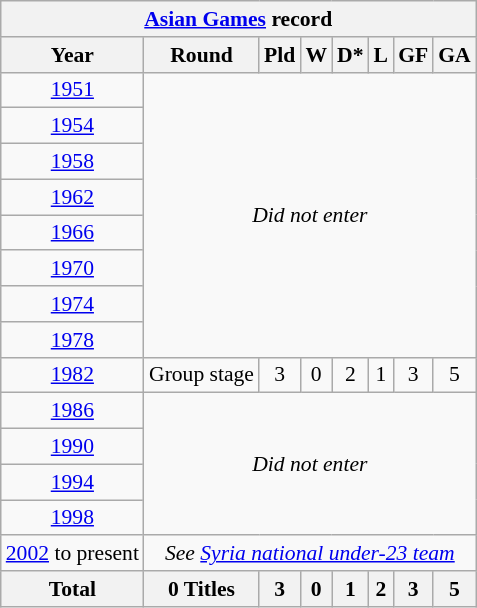<table class="wikitable" style="text-align: center;font-size:90%;">
<tr>
<th colspan=9><a href='#'>Asian Games</a> record</th>
</tr>
<tr>
<th>Year</th>
<th>Round</th>
<th>Pld</th>
<th>W</th>
<th>D*</th>
<th>L</th>
<th>GF</th>
<th>GA</th>
</tr>
<tr>
<td> <a href='#'>1951</a></td>
<td colspan=7 rowspan=8><em>Did not enter</em></td>
</tr>
<tr>
<td> <a href='#'>1954</a></td>
</tr>
<tr>
<td> <a href='#'>1958</a></td>
</tr>
<tr>
<td> <a href='#'>1962</a></td>
</tr>
<tr>
<td> <a href='#'>1966</a></td>
</tr>
<tr>
<td> <a href='#'>1970</a></td>
</tr>
<tr>
<td><a href='#'>1974</a></td>
</tr>
<tr>
<td> <a href='#'>1978</a></td>
</tr>
<tr>
<td> <a href='#'>1982</a></td>
<td>Group stage</td>
<td>3</td>
<td>0</td>
<td>2</td>
<td>1</td>
<td>3</td>
<td>5</td>
</tr>
<tr>
<td> <a href='#'>1986</a></td>
<td colspan=7 rowspan=4><em>Did not enter</em></td>
</tr>
<tr>
<td> <a href='#'>1990</a></td>
</tr>
<tr>
<td> <a href='#'>1994</a></td>
</tr>
<tr>
<td> <a href='#'>1998</a></td>
</tr>
<tr>
<td> <a href='#'>2002</a> to present</td>
<td colspan=9><em>See <a href='#'>Syria national under-23 team</a></em></td>
</tr>
<tr>
<th><strong>Total</strong></th>
<th><strong>0 Titles</strong></th>
<th><strong>3</strong></th>
<th><strong>0</strong></th>
<th><strong>1</strong></th>
<th><strong>2</strong></th>
<th><strong>3</strong></th>
<th><strong>5</strong></th>
</tr>
</table>
